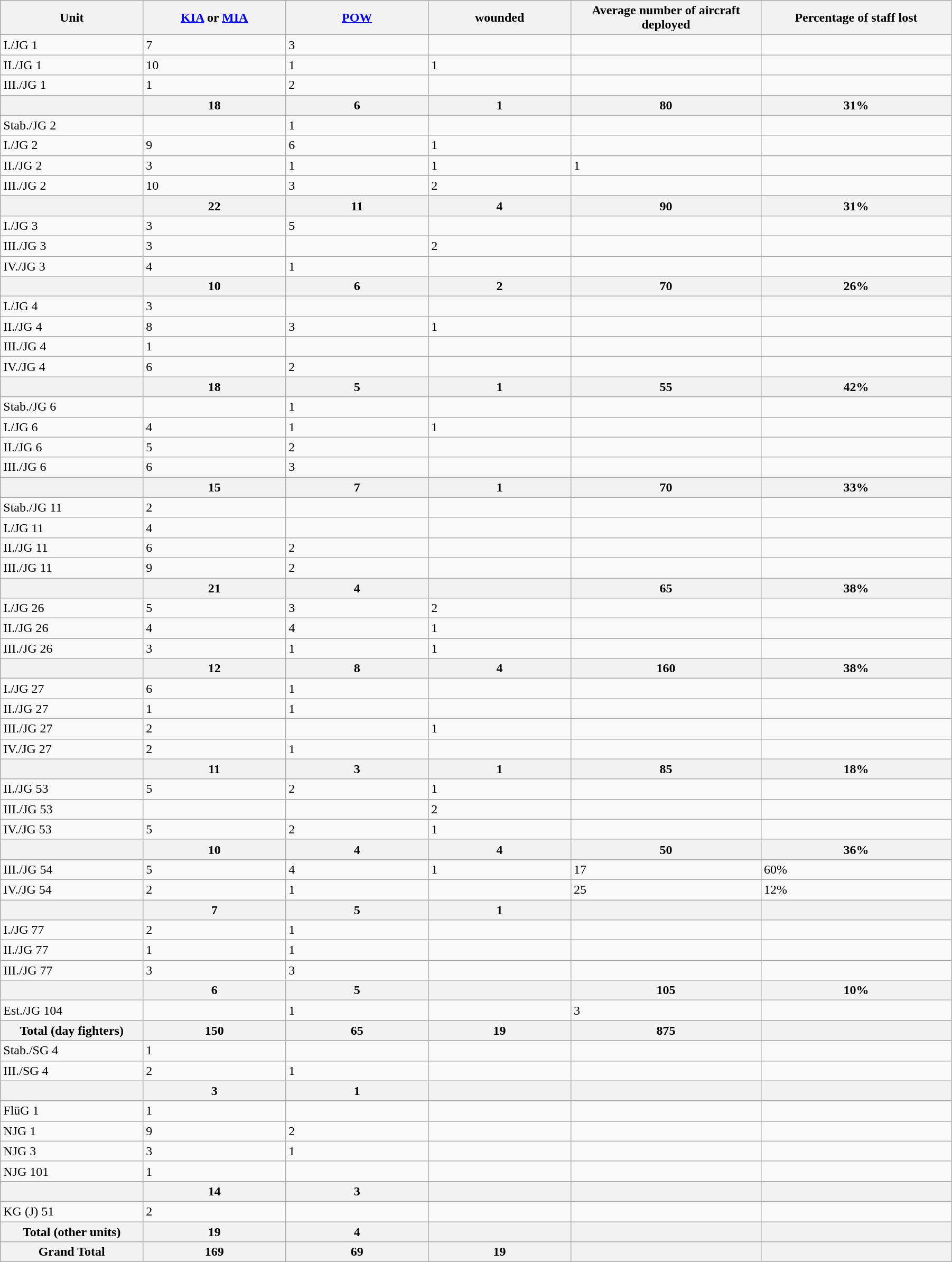<table class="wikitable" style="width:95%">
<tr>
<th width="15%">Unit</th>
<th width="15%"><a href='#'>KIA</a> or <a href='#'>MIA</a></th>
<th width="15%"><a href='#'>POW</a></th>
<th width="15%">wounded</th>
<th width="20%">Average number of aircraft deployed</th>
<th width="20%">Percentage of staff lost</th>
</tr>
<tr>
<td>I./JG 1</td>
<td>7</td>
<td>3</td>
<td></td>
<td></td>
<td></td>
</tr>
<tr>
<td>II./JG 1</td>
<td>10</td>
<td>1</td>
<td>1</td>
<td></td>
<td></td>
</tr>
<tr>
<td>III./JG 1</td>
<td>1</td>
<td>2</td>
<td></td>
<td></td>
<td></td>
</tr>
<tr>
<th></th>
<th>18</th>
<th>6</th>
<th>1</th>
<th>80</th>
<th>31%</th>
</tr>
<tr>
<td>Stab./JG 2</td>
<td></td>
<td>1</td>
<td></td>
<td></td>
<td></td>
</tr>
<tr>
<td>I./JG 2</td>
<td>9</td>
<td>6</td>
<td>1</td>
<td></td>
<td></td>
</tr>
<tr>
<td>II./JG 2</td>
<td>3</td>
<td>1</td>
<td>1</td>
<td>1</td>
<td></td>
</tr>
<tr>
<td>III./JG 2</td>
<td>10</td>
<td>3</td>
<td>2</td>
<td></td>
<td></td>
</tr>
<tr>
<th></th>
<th>22</th>
<th>11</th>
<th>4</th>
<th>90</th>
<th>31%</th>
</tr>
<tr>
<td>I./JG 3</td>
<td>3</td>
<td>5</td>
<td></td>
<td></td>
<td></td>
</tr>
<tr>
<td>III./JG 3</td>
<td>3</td>
<td></td>
<td>2</td>
<td></td>
<td></td>
</tr>
<tr>
<td>IV./JG 3</td>
<td>4</td>
<td>1</td>
<td></td>
<td></td>
<td></td>
</tr>
<tr>
<th></th>
<th>10</th>
<th>6</th>
<th>2</th>
<th>70</th>
<th>26%</th>
</tr>
<tr>
<td>I./JG 4</td>
<td>3</td>
<td></td>
<td></td>
<td></td>
<td></td>
</tr>
<tr>
<td>II./JG 4</td>
<td>8</td>
<td>3</td>
<td>1</td>
<td></td>
<td></td>
</tr>
<tr>
<td>III./JG 4</td>
<td>1</td>
<td></td>
<td></td>
<td></td>
<td></td>
</tr>
<tr>
<td>IV./JG 4</td>
<td>6</td>
<td>2</td>
<td></td>
<td></td>
<td></td>
</tr>
<tr>
<th></th>
<th>18</th>
<th>5</th>
<th>1</th>
<th>55</th>
<th>42%</th>
</tr>
<tr>
<td>Stab./JG 6</td>
<td></td>
<td>1</td>
<td></td>
<td></td>
<td></td>
</tr>
<tr>
<td>I./JG 6</td>
<td>4</td>
<td>1</td>
<td>1</td>
<td></td>
<td></td>
</tr>
<tr>
<td>II./JG 6</td>
<td>5</td>
<td>2</td>
<td></td>
<td></td>
<td></td>
</tr>
<tr>
<td>III./JG 6</td>
<td>6</td>
<td>3</td>
<td></td>
<td></td>
<td></td>
</tr>
<tr>
<th></th>
<th>15</th>
<th>7</th>
<th>1</th>
<th>70</th>
<th>33%</th>
</tr>
<tr>
<td>Stab./JG 11</td>
<td>2</td>
<td></td>
<td></td>
<td></td>
<td></td>
</tr>
<tr>
<td>I./JG 11</td>
<td>4</td>
<td></td>
<td></td>
<td></td>
<td></td>
</tr>
<tr>
<td>II./JG 11</td>
<td>6</td>
<td>2</td>
<td></td>
<td></td>
<td></td>
</tr>
<tr>
<td>III./JG 11</td>
<td>9</td>
<td>2</td>
<td></td>
<td></td>
<td></td>
</tr>
<tr>
<th></th>
<th>21</th>
<th>4</th>
<th></th>
<th>65</th>
<th>38%</th>
</tr>
<tr>
<td>I./JG 26</td>
<td>5</td>
<td>3</td>
<td>2</td>
<td></td>
<td></td>
</tr>
<tr>
<td>II./JG 26</td>
<td>4</td>
<td>4</td>
<td>1</td>
<td></td>
<td></td>
</tr>
<tr>
<td>III./JG 26</td>
<td>3</td>
<td>1</td>
<td>1</td>
<td></td>
<td></td>
</tr>
<tr>
<th></th>
<th>12</th>
<th>8</th>
<th>4</th>
<th>160</th>
<th>38%</th>
</tr>
<tr>
<td>I./JG 27</td>
<td>6</td>
<td>1</td>
<td></td>
<td></td>
<td></td>
</tr>
<tr>
<td>II./JG 27</td>
<td>1</td>
<td>1</td>
<td></td>
<td></td>
<td></td>
</tr>
<tr>
<td>III./JG 27</td>
<td>2</td>
<td></td>
<td>1</td>
<td></td>
<td></td>
</tr>
<tr>
<td>IV./JG 27</td>
<td>2</td>
<td>1</td>
<td></td>
<td></td>
<td></td>
</tr>
<tr>
<th></th>
<th>11</th>
<th>3</th>
<th>1</th>
<th>85</th>
<th>18%</th>
</tr>
<tr>
<td>II./JG 53</td>
<td>5</td>
<td>2</td>
<td>1</td>
<td></td>
<td></td>
</tr>
<tr>
<td>III./JG 53</td>
<td></td>
<td></td>
<td>2</td>
<td></td>
<td></td>
</tr>
<tr>
<td>IV./JG 53</td>
<td>5</td>
<td>2</td>
<td>1</td>
<td></td>
<td></td>
</tr>
<tr>
<th></th>
<th>10</th>
<th>4</th>
<th>4</th>
<th>50</th>
<th>36%</th>
</tr>
<tr>
<td>III./JG 54</td>
<td>5</td>
<td>4</td>
<td>1</td>
<td>17</td>
<td>60%</td>
</tr>
<tr>
<td>IV./JG 54</td>
<td>2</td>
<td>1</td>
<td></td>
<td>25</td>
<td>12%</td>
</tr>
<tr>
<th></th>
<th>7</th>
<th>5</th>
<th>1</th>
<th></th>
<th></th>
</tr>
<tr>
<td>I./JG 77</td>
<td>2</td>
<td>1</td>
<td></td>
<td></td>
<td></td>
</tr>
<tr>
<td>II./JG 77</td>
<td>1</td>
<td>1</td>
<td></td>
<td></td>
<td></td>
</tr>
<tr>
<td>III./JG 77</td>
<td>3</td>
<td>3</td>
<td></td>
<td></td>
<td></td>
</tr>
<tr>
<th></th>
<th>6</th>
<th>5</th>
<th></th>
<th>105</th>
<th>10%</th>
</tr>
<tr>
<td>Est./JG 104</td>
<td></td>
<td>1</td>
<td></td>
<td>3</td>
<td></td>
</tr>
<tr>
<th>Total (day fighters)</th>
<th>150</th>
<th>65</th>
<th>19</th>
<th>875</th>
<th></th>
</tr>
<tr>
<td>Stab./SG 4</td>
<td>1</td>
<td></td>
<td></td>
<td></td>
<td></td>
</tr>
<tr>
<td>III./SG 4</td>
<td>2</td>
<td>1</td>
<td></td>
<td></td>
<td></td>
</tr>
<tr>
<th></th>
<th>3</th>
<th>1</th>
<th></th>
<th></th>
<th></th>
</tr>
<tr>
<td>FlüG 1</td>
<td>1</td>
<td></td>
<td></td>
<td></td>
<td></td>
</tr>
<tr>
<td>NJG 1</td>
<td>9</td>
<td>2</td>
<td></td>
<td></td>
<td></td>
</tr>
<tr>
<td>NJG 3</td>
<td>3</td>
<td>1</td>
<td></td>
<td></td>
<td></td>
</tr>
<tr>
<td>NJG 101</td>
<td>1</td>
<td></td>
<td></td>
<td></td>
<td></td>
</tr>
<tr>
<th></th>
<th>14</th>
<th>3</th>
<th></th>
<th></th>
<th></th>
</tr>
<tr>
<td>KG (J) 51</td>
<td>2</td>
<td></td>
<td></td>
<td></td>
<td></td>
</tr>
<tr>
<th>Total (other units)</th>
<th>19</th>
<th>4</th>
<th></th>
<th></th>
<th></th>
</tr>
<tr>
<th>Grand Total</th>
<th>169</th>
<th>69</th>
<th>19</th>
<th></th>
<th></th>
</tr>
</table>
